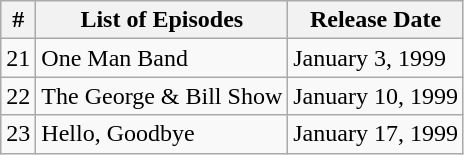<table class="wikitable">
<tr>
<th>#</th>
<th>List of Episodes</th>
<th>Release Date</th>
</tr>
<tr>
<td>21</td>
<td>One Man Band</td>
<td>January 3, 1999</td>
</tr>
<tr>
<td>22</td>
<td>The George & Bill Show</td>
<td>January 10, 1999</td>
</tr>
<tr>
<td>23</td>
<td>Hello, Goodbye</td>
<td>January 17, 1999</td>
</tr>
</table>
